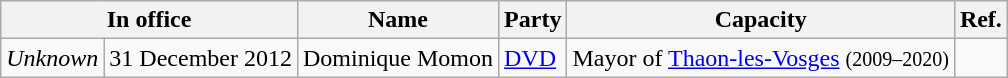<table class="wikitable">
<tr>
<th colspan="2">In office</th>
<th>Name</th>
<th>Party</th>
<th>Capacity</th>
<th>Ref.</th>
</tr>
<tr>
<td><em>Unknown</em></td>
<td>31 December 2012</td>
<td>Dominique Momon</td>
<td><a href='#'>DVD</a></td>
<td>Mayor of <a href='#'>Thaon-les-Vosges</a> <small>(2009–2020)</small></td>
<td></td>
</tr>
</table>
